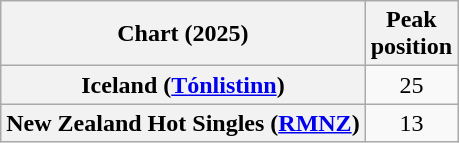<table class="wikitable sortable plainrowheaders" style="text-align:center">
<tr>
<th scope="col">Chart (2025)</th>
<th scope="col">Peak<br>position</th>
</tr>
<tr>
<th scope="row">Iceland (<a href='#'>Tónlistinn</a>)</th>
<td>25</td>
</tr>
<tr>
<th scope="row">New Zealand Hot Singles (<a href='#'>RMNZ</a>)</th>
<td>13</td>
</tr>
</table>
